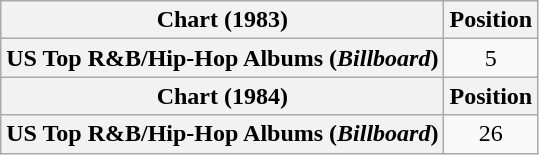<table class="wikitable plainrowheaders" style="text-align:center">
<tr>
<th scope="col">Chart (1983)</th>
<th scope="col">Position</th>
</tr>
<tr>
<th scope="row">US Top R&B/Hip-Hop Albums (<em>Billboard</em>)</th>
<td>5</td>
</tr>
<tr>
<th scope="col">Chart (1984)</th>
<th scope="col">Position</th>
</tr>
<tr>
<th scope="row">US Top R&B/Hip-Hop Albums (<em>Billboard</em>)</th>
<td>26</td>
</tr>
</table>
